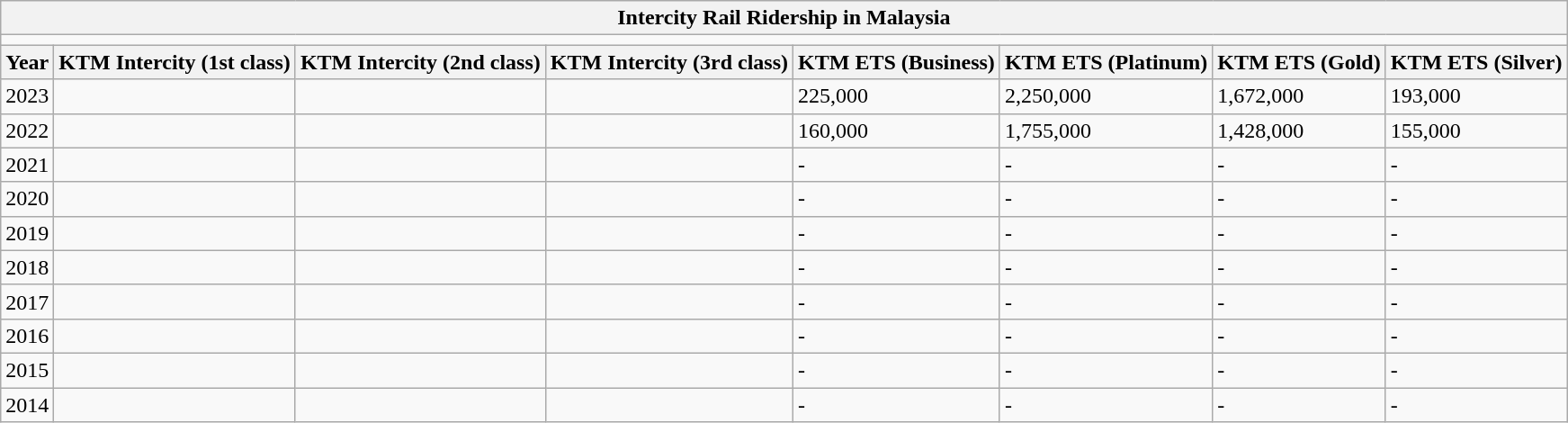<table class="sortable wikitable" style="text-align:left;" style="font-size: 95%">
<tr>
<th colspan="8">Intercity Rail Ridership in Malaysia</th>
</tr>
<tr>
<td colspan="8"></td>
</tr>
<tr>
<th>Year</th>
<th>KTM Intercity (1st class)</th>
<th>KTM Intercity (2nd class)</th>
<th>KTM Intercity (3rd class)</th>
<th>KTM ETS (Business)</th>
<th>KTM ETS (Platinum)</th>
<th>KTM ETS (Gold)</th>
<th>KTM ETS (Silver)</th>
</tr>
<tr>
<td>2023</td>
<td></td>
<td></td>
<td></td>
<td>225,000</td>
<td>2,250,000</td>
<td>1,672,000</td>
<td>193,000</td>
</tr>
<tr>
<td>2022</td>
<td></td>
<td></td>
<td></td>
<td>160,000</td>
<td>1,755,000</td>
<td>1,428,000</td>
<td>155,000</td>
</tr>
<tr>
<td>2021</td>
<td></td>
<td></td>
<td></td>
<td>-</td>
<td>-</td>
<td>-</td>
<td>-</td>
</tr>
<tr>
<td>2020</td>
<td></td>
<td></td>
<td></td>
<td>-</td>
<td>-</td>
<td>-</td>
<td>-</td>
</tr>
<tr>
<td>2019</td>
<td></td>
<td></td>
<td></td>
<td>-</td>
<td>-</td>
<td>-</td>
<td>-</td>
</tr>
<tr>
<td>2018</td>
<td></td>
<td></td>
<td></td>
<td>-</td>
<td>-</td>
<td>-</td>
<td>-</td>
</tr>
<tr>
<td>2017</td>
<td></td>
<td></td>
<td></td>
<td>-</td>
<td>-</td>
<td>-</td>
<td>-</td>
</tr>
<tr>
<td>2016</td>
<td></td>
<td></td>
<td></td>
<td>-</td>
<td>-</td>
<td>-</td>
<td>-</td>
</tr>
<tr>
<td>2015</td>
<td></td>
<td></td>
<td></td>
<td>-</td>
<td>-</td>
<td>-</td>
<td>-</td>
</tr>
<tr>
<td>2014</td>
<td></td>
<td></td>
<td></td>
<td>-</td>
<td>-</td>
<td>-</td>
<td>-</td>
</tr>
</table>
